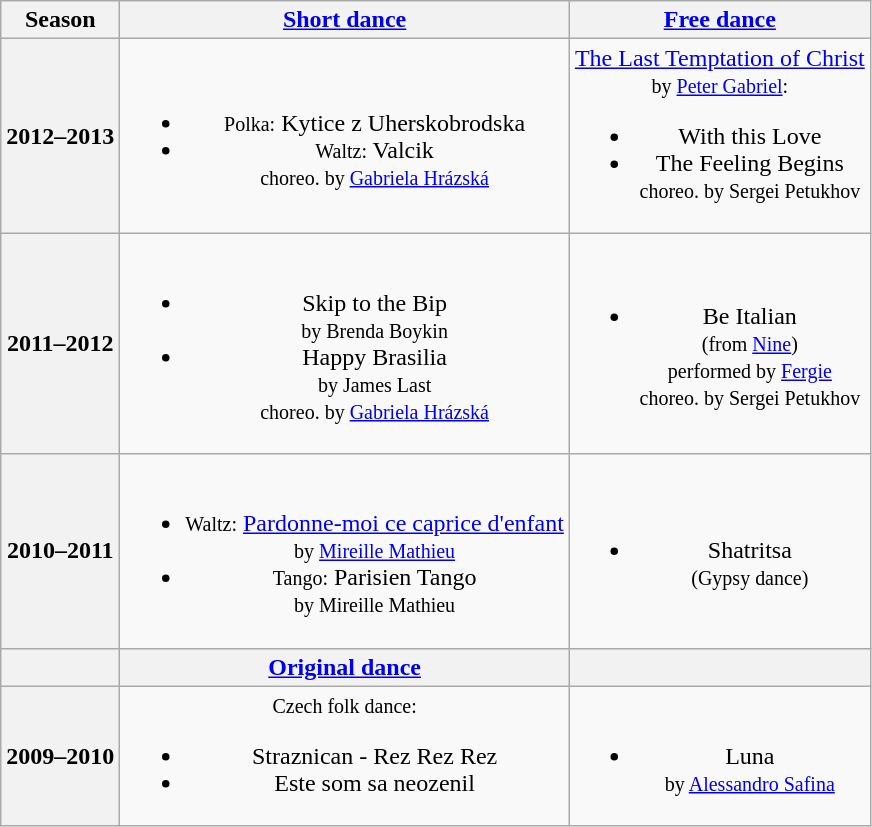<table class="wikitable" style="text-align:center">
<tr>
<th>Season</th>
<th><a href='#'>Short dance</a></th>
<th><a href='#'>Free dance</a></th>
</tr>
<tr>
<th>2012–2013 <br> </th>
<td><br><ul><li><small>Polka:</small> Kytice z Uherskobrodska</li><li><small>Waltz:</small> Valcik <br><small> choreo. by <a href='#'>Gabriela Hrázská</a> </small></li></ul></td>
<td><a href='#'>The Last Temptation of Christ</a> <br><small> by <a href='#'>Peter Gabriel</a>: </small><br><ul><li>With this Love</li><li>The Feeling Begins <br><small> choreo. by Sergei Petukhov </small></li></ul></td>
</tr>
<tr>
<th>2011–2012 <br> </th>
<td><br><ul><li>Skip to the Bip <br><small> by Brenda Boykin </small></li><li>Happy Brasilia <br><small> by James Last <br> choreo. by <a href='#'>Gabriela Hrázská</a> </small></li></ul></td>
<td><br><ul><li>Be Italian <br><small> (from <a href='#'>Nine</a>) <br> performed by <a href='#'>Fergie</a> <br> choreo. by Sergei Petukhov </small></li></ul></td>
</tr>
<tr>
<th>2010–2011 <br> </th>
<td><br><ul><li><small>Waltz:</small> <a href='#'>Pardonne-moi ce caprice d'enfant</a> <br><small> by <a href='#'>Mireille Mathieu</a> </small></li><li><small>Tango:</small> Parisien Tango <br><small> by Mireille Mathieu </small></li></ul></td>
<td><br><ul><li>Shatritsa <br> <small> (Gypsy dance) </small></li></ul></td>
</tr>
<tr>
<th></th>
<th><a href='#'>Original dance</a></th>
<th></th>
</tr>
<tr>
<th>2009–2010 <br> </th>
<td><small>Czech folk dance:</small><br><ul><li>Straznican - Rez Rez Rez</li><li>Este som sa neozenil</li></ul></td>
<td><br><ul><li>Luna <br><small> by <a href='#'>Alessandro Safina</a> </small></li></ul></td>
</tr>
</table>
